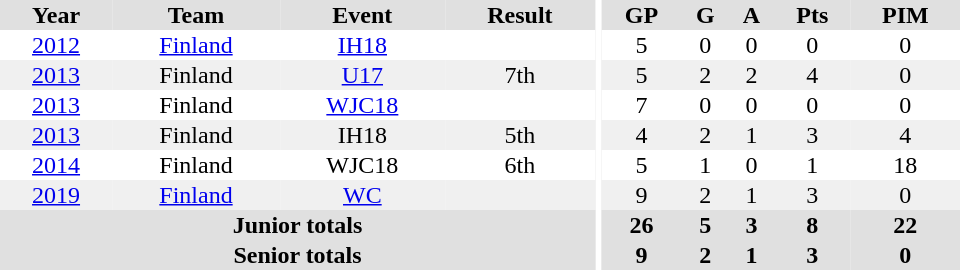<table border="0" cellpadding="1" cellspacing="0" ID="Table3" style="text-align:center; width:40em">
<tr ALIGN="center" bgcolor="#e0e0e0">
<th>Year</th>
<th>Team</th>
<th>Event</th>
<th>Result</th>
<th rowspan="99" bgcolor="#ffffff"></th>
<th>GP</th>
<th>G</th>
<th>A</th>
<th>Pts</th>
<th>PIM</th>
</tr>
<tr>
<td><a href='#'>2012</a></td>
<td><a href='#'>Finland</a></td>
<td><a href='#'>IH18</a></td>
<td></td>
<td>5</td>
<td>0</td>
<td>0</td>
<td>0</td>
<td>0</td>
</tr>
<tr bgcolor="#f0f0f0">
<td><a href='#'>2013</a></td>
<td>Finland</td>
<td><a href='#'>U17</a></td>
<td>7th</td>
<td>5</td>
<td>2</td>
<td>2</td>
<td>4</td>
<td>0</td>
</tr>
<tr>
<td><a href='#'>2013</a></td>
<td>Finland</td>
<td><a href='#'>WJC18</a></td>
<td></td>
<td>7</td>
<td>0</td>
<td>0</td>
<td>0</td>
<td>0</td>
</tr>
<tr bgcolor="#f0f0f0">
<td><a href='#'>2013</a></td>
<td>Finland</td>
<td>IH18</td>
<td>5th</td>
<td>4</td>
<td>2</td>
<td>1</td>
<td>3</td>
<td>4</td>
</tr>
<tr>
<td><a href='#'>2014</a></td>
<td>Finland</td>
<td>WJC18</td>
<td>6th</td>
<td>5</td>
<td>1</td>
<td>0</td>
<td>1</td>
<td>18</td>
</tr>
<tr bgcolor="#f0f0f0">
<td><a href='#'>2019</a></td>
<td><a href='#'>Finland</a></td>
<td><a href='#'>WC</a></td>
<td></td>
<td>9</td>
<td>2</td>
<td>1</td>
<td>3</td>
<td>0</td>
</tr>
<tr bgcolor="#e0e0e0">
<th colspan="4">Junior totals</th>
<th>26</th>
<th>5</th>
<th>3</th>
<th>8</th>
<th>22</th>
</tr>
<tr bgcolor="#e0e0e0">
<th colspan="4">Senior totals</th>
<th>9</th>
<th>2</th>
<th>1</th>
<th>3</th>
<th>0</th>
</tr>
</table>
